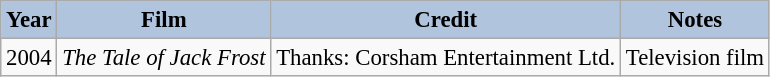<table class="wikitable" style="font-size:95%;">
<tr>
<th style="background:#B0C4DE;">Year</th>
<th style="background:#B0C4DE;">Film</th>
<th style="background:#B0C4DE;">Credit</th>
<th style="background:#B0C4DE;">Notes</th>
</tr>
<tr>
<td>2004</td>
<td><em>The Tale of Jack Frost</em></td>
<td>Thanks: Corsham Entertainment Ltd.</td>
<td>Television film</td>
</tr>
</table>
